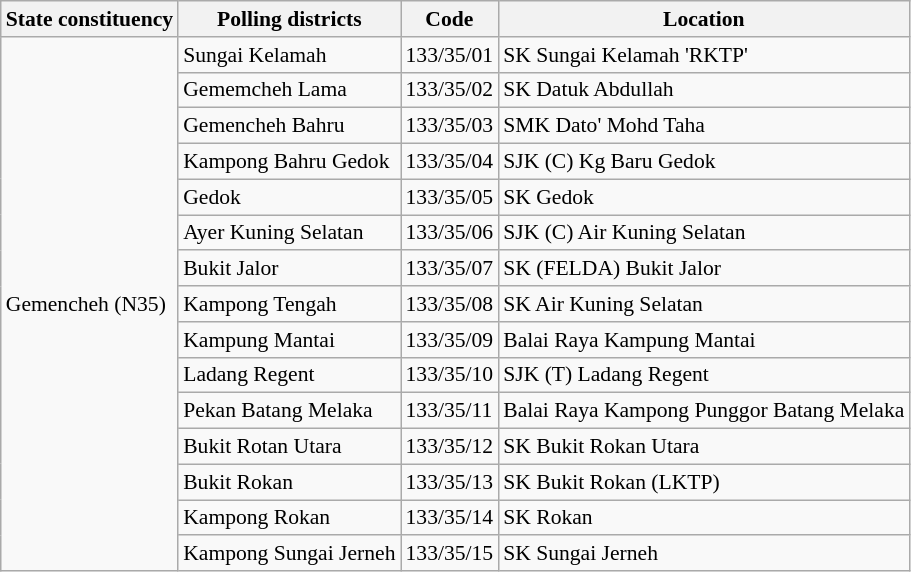<table class="wikitable sortable mw-collapsible" style="white-space:nowrap;font-size:90%">
<tr>
<th>State constituency</th>
<th>Polling districts</th>
<th>Code</th>
<th>Location</th>
</tr>
<tr>
<td rowspan="15">Gemencheh (N35)</td>
<td>Sungai Kelamah</td>
<td>133/35/01</td>
<td>SK Sungai Kelamah 'RKTP'</td>
</tr>
<tr>
<td>Gememcheh Lama</td>
<td>133/35/02</td>
<td>SK Datuk Abdullah</td>
</tr>
<tr>
<td>Gemencheh Bahru</td>
<td>133/35/03</td>
<td>SMK Dato' Mohd Taha</td>
</tr>
<tr>
<td>Kampong Bahru Gedok</td>
<td>133/35/04</td>
<td>SJK (C) Kg Baru Gedok</td>
</tr>
<tr>
<td>Gedok</td>
<td>133/35/05</td>
<td>SK Gedok</td>
</tr>
<tr>
<td>Ayer Kuning Selatan</td>
<td>133/35/06</td>
<td>SJK (C) Air Kuning Selatan</td>
</tr>
<tr>
<td>Bukit Jalor</td>
<td>133/35/07</td>
<td>SK (FELDA) Bukit Jalor</td>
</tr>
<tr>
<td>Kampong Tengah</td>
<td>133/35/08</td>
<td>SK Air Kuning Selatan</td>
</tr>
<tr>
<td>Kampung Mantai</td>
<td>133/35/09</td>
<td>Balai Raya Kampung Mantai</td>
</tr>
<tr>
<td>Ladang Regent</td>
<td>133/35/10</td>
<td>SJK (T) Ladang Regent</td>
</tr>
<tr>
<td>Pekan Batang Melaka</td>
<td>133/35/11</td>
<td>Balai Raya Kampong Punggor Batang Melaka</td>
</tr>
<tr>
<td>Bukit Rotan Utara</td>
<td>133/35/12</td>
<td>SK Bukit Rokan Utara</td>
</tr>
<tr>
<td>Bukit Rokan</td>
<td>133/35/13</td>
<td>SK Bukit Rokan (LKTP)</td>
</tr>
<tr>
<td>Kampong Rokan</td>
<td>133/35/14</td>
<td>SK Rokan</td>
</tr>
<tr>
<td>Kampong Sungai Jerneh</td>
<td>133/35/15</td>
<td>SK Sungai Jerneh</td>
</tr>
</table>
